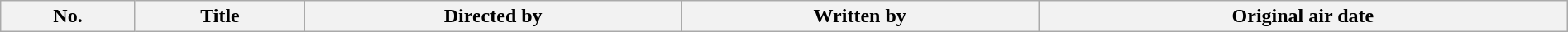<table class="wikitable plainrowheaders" style="width:100%; background:#fff;">
<tr>
<th style="background:#;">No.</th>
<th style="background:#;">Title</th>
<th style="background:#;">Directed by</th>
<th style="background:#;">Written by</th>
<th style="background:#;">Original air date<br>


































</th>
</tr>
</table>
